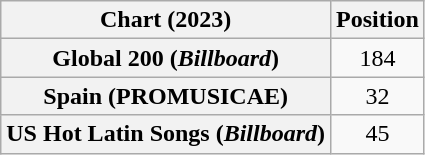<table class="wikitable sortable plainrowheaders" style="text-align:center">
<tr>
<th scope="col">Chart (2023)</th>
<th scope="col">Position</th>
</tr>
<tr>
<th scope="row">Global 200 (<em>Billboard</em>)</th>
<td>184</td>
</tr>
<tr>
<th scope="row">Spain (PROMUSICAE)</th>
<td>32</td>
</tr>
<tr>
<th scope="row">US Hot Latin Songs (<em>Billboard</em>)</th>
<td>45</td>
</tr>
</table>
